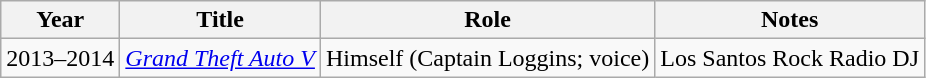<table class="wikitable">
<tr>
<th>Year</th>
<th>Title</th>
<th>Role</th>
<th>Notes</th>
</tr>
<tr>
<td>2013–2014</td>
<td><em><a href='#'>Grand Theft Auto V</a></em></td>
<td>Himself (Captain Loggins; voice)</td>
<td>Los Santos Rock Radio DJ</td>
</tr>
</table>
